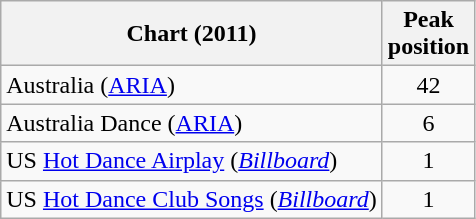<table class="wikitable sortable plainrowheaders">
<tr>
<th scope="col">Chart (2011)</th>
<th scope="col">Peak<br>position</th>
</tr>
<tr>
<td>Australia (<a href='#'>ARIA</a>)</td>
<td style="text-align:center;">42</td>
</tr>
<tr>
<td>Australia Dance (<a href='#'>ARIA</a>)</td>
<td style="text-align:center;">6</td>
</tr>
<tr>
<td>US <a href='#'>Hot Dance Airplay</a> (<em><a href='#'>Billboard</a></em>)</td>
<td style="text-align:center;">1</td>
</tr>
<tr>
<td>US <a href='#'>Hot Dance Club Songs</a> (<em><a href='#'>Billboard</a></em>)</td>
<td style="text-align:center;">1</td>
</tr>
</table>
